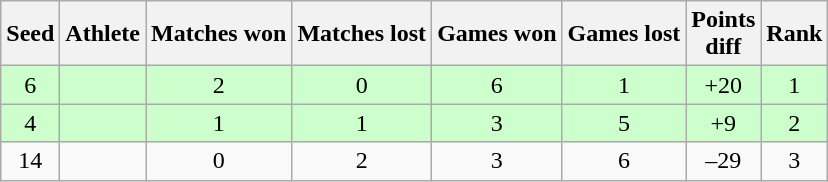<table class="wikitable">
<tr>
<th>Seed</th>
<th>Athlete</th>
<th>Matches won</th>
<th>Matches lost</th>
<th>Games won</th>
<th>Games lost</th>
<th>Points<br>diff</th>
<th>Rank</th>
</tr>
<tr bgcolor="#ccffcc">
<td align="center">6</td>
<td></td>
<td align="center">2</td>
<td align="center">0</td>
<td align="center">6</td>
<td align="center">1</td>
<td align="center">+20</td>
<td align="center">1</td>
</tr>
<tr bgcolor="#ccffcc">
<td align="center">4</td>
<td></td>
<td align="center">1</td>
<td align="center">1</td>
<td align="center">3</td>
<td align="center">5</td>
<td align="center">+9</td>
<td align="center">2</td>
</tr>
<tr>
<td align="center">14</td>
<td></td>
<td align="center">0</td>
<td align="center">2</td>
<td align="center">3</td>
<td align="center">6</td>
<td align="center">–29</td>
<td align="center">3</td>
</tr>
</table>
